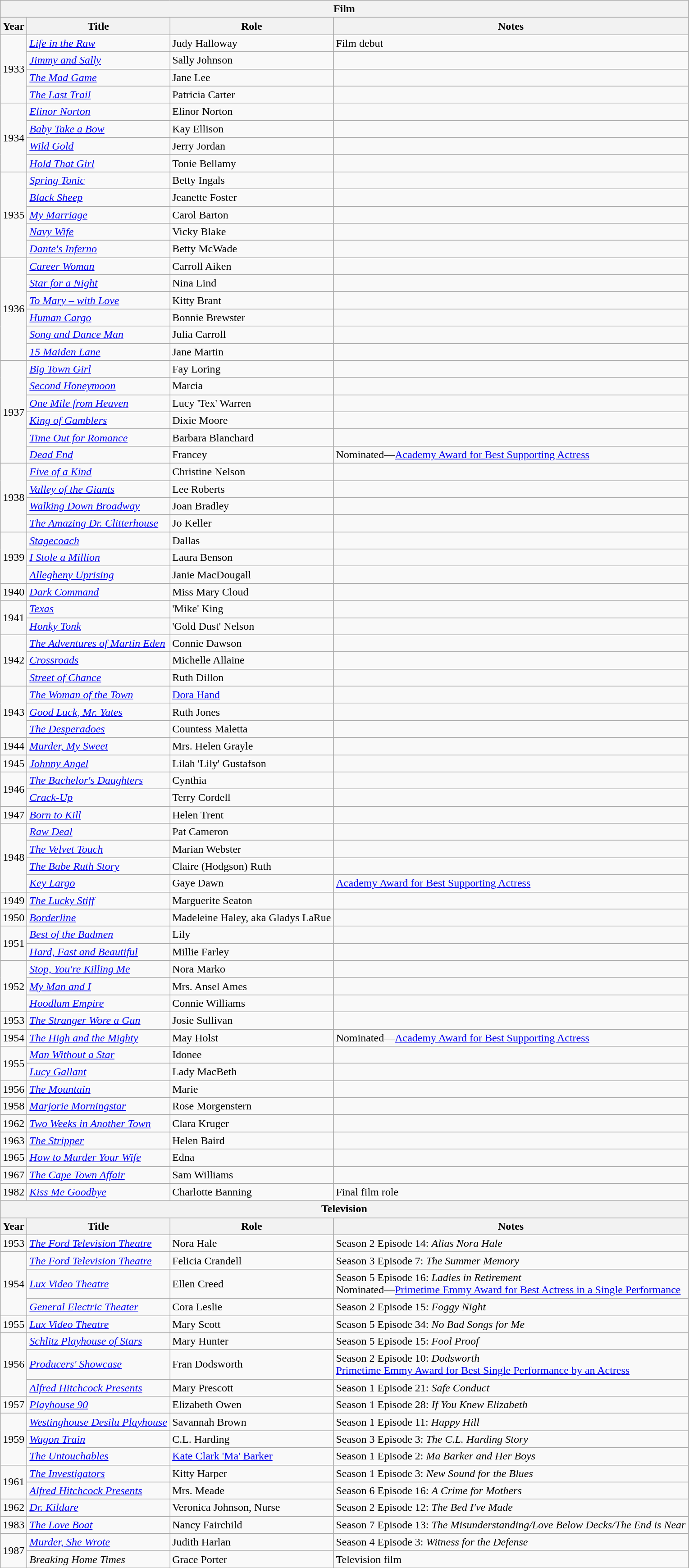<table class="wikitable">
<tr>
<th colspan="4">Film</th>
</tr>
<tr>
<th>Year</th>
<th>Title</th>
<th>Role</th>
<th>Notes</th>
</tr>
<tr>
<td rowspan=4>1933</td>
<td><em><a href='#'>Life in the Raw</a></em></td>
<td>Judy Halloway</td>
<td>Film debut</td>
</tr>
<tr>
<td><em><a href='#'>Jimmy and Sally</a></em></td>
<td>Sally Johnson</td>
<td></td>
</tr>
<tr>
<td><em><a href='#'>The Mad Game</a></em></td>
<td>Jane Lee</td>
<td></td>
</tr>
<tr>
<td><em><a href='#'>The Last Trail</a></em></td>
<td>Patricia Carter</td>
<td></td>
</tr>
<tr>
<td rowspan=4>1934</td>
<td><em><a href='#'>Elinor Norton</a></em></td>
<td>Elinor Norton</td>
<td></td>
</tr>
<tr>
<td><em><a href='#'>Baby Take a Bow</a></em></td>
<td>Kay Ellison</td>
<td></td>
</tr>
<tr>
<td><em><a href='#'>Wild Gold</a></em></td>
<td>Jerry Jordan</td>
<td></td>
</tr>
<tr>
<td><em><a href='#'>Hold That Girl</a></em></td>
<td>Tonie Bellamy</td>
<td></td>
</tr>
<tr>
<td rowspan=5>1935</td>
<td><em><a href='#'>Spring Tonic</a></em></td>
<td>Betty Ingals</td>
<td></td>
</tr>
<tr>
<td><em><a href='#'>Black Sheep</a></em></td>
<td>Jeanette Foster</td>
<td></td>
</tr>
<tr>
<td><em><a href='#'>My Marriage</a></em></td>
<td>Carol Barton</td>
<td></td>
</tr>
<tr>
<td><em><a href='#'>Navy Wife</a></em></td>
<td>Vicky Blake</td>
<td></td>
</tr>
<tr>
<td><em><a href='#'>Dante's Inferno</a></em></td>
<td>Betty McWade</td>
<td></td>
</tr>
<tr>
<td rowspan=6>1936</td>
<td><em><a href='#'>Career Woman</a></em></td>
<td>Carroll Aiken</td>
<td></td>
</tr>
<tr>
<td><em><a href='#'>Star for a Night</a></em></td>
<td>Nina Lind</td>
<td></td>
</tr>
<tr>
<td><em><a href='#'>To Mary – with Love</a></em></td>
<td>Kitty Brant</td>
<td></td>
</tr>
<tr>
<td><em><a href='#'>Human Cargo</a></em></td>
<td>Bonnie Brewster</td>
<td></td>
</tr>
<tr>
<td><em><a href='#'>Song and Dance Man</a></em></td>
<td>Julia Carroll</td>
<td></td>
</tr>
<tr>
<td><em><a href='#'>15 Maiden Lane</a></em></td>
<td>Jane Martin</td>
<td></td>
</tr>
<tr>
<td rowspan=6>1937</td>
<td><em><a href='#'>Big Town Girl</a></em></td>
<td>Fay Loring</td>
<td></td>
</tr>
<tr>
<td><em><a href='#'>Second Honeymoon</a></em></td>
<td>Marcia</td>
<td></td>
</tr>
<tr>
<td><em><a href='#'>One Mile from Heaven</a></em></td>
<td>Lucy 'Tex' Warren</td>
<td></td>
</tr>
<tr>
<td><em><a href='#'>King of Gamblers</a></em></td>
<td>Dixie Moore</td>
<td></td>
</tr>
<tr>
<td><em><a href='#'>Time Out for Romance</a></em></td>
<td>Barbara Blanchard</td>
<td></td>
</tr>
<tr>
<td><em><a href='#'>Dead End</a></em></td>
<td>Francey</td>
<td>Nominated—<a href='#'>Academy Award for Best Supporting Actress</a></td>
</tr>
<tr>
<td rowspan=4>1938</td>
<td><em><a href='#'>Five of a Kind</a></em></td>
<td>Christine Nelson</td>
<td></td>
</tr>
<tr>
<td><em><a href='#'>Valley of the Giants</a></em></td>
<td>Lee Roberts</td>
<td></td>
</tr>
<tr>
<td><em><a href='#'>Walking Down Broadway</a></em></td>
<td>Joan Bradley</td>
<td></td>
</tr>
<tr>
<td><em><a href='#'>The Amazing Dr. Clitterhouse</a></em></td>
<td>Jo Keller</td>
<td></td>
</tr>
<tr>
<td rowspan=3>1939</td>
<td><em><a href='#'>Stagecoach</a></em></td>
<td>Dallas</td>
<td></td>
</tr>
<tr>
<td><em><a href='#'>I Stole a Million</a></em></td>
<td>Laura Benson</td>
<td></td>
</tr>
<tr>
<td><em><a href='#'>Allegheny Uprising</a></em></td>
<td>Janie MacDougall</td>
<td></td>
</tr>
<tr>
<td>1940</td>
<td><em><a href='#'>Dark Command</a></em></td>
<td>Miss Mary Cloud</td>
<td></td>
</tr>
<tr>
<td rowspan=2>1941</td>
<td><em><a href='#'>Texas</a></em></td>
<td>'Mike' King</td>
<td></td>
</tr>
<tr>
<td><em><a href='#'>Honky Tonk</a></em></td>
<td>'Gold Dust' Nelson</td>
<td></td>
</tr>
<tr>
<td rowspan=3>1942</td>
<td><em><a href='#'>The Adventures of Martin Eden</a></em></td>
<td>Connie Dawson</td>
<td></td>
</tr>
<tr>
<td><em><a href='#'>Crossroads</a></em></td>
<td>Michelle Allaine</td>
<td></td>
</tr>
<tr>
<td><em><a href='#'>Street of Chance</a></em></td>
<td>Ruth Dillon</td>
<td></td>
</tr>
<tr>
<td rowspan=3>1943</td>
<td><em><a href='#'>The Woman of the Town</a></em></td>
<td><a href='#'>Dora Hand</a></td>
<td></td>
</tr>
<tr>
<td><em><a href='#'>Good Luck, Mr. Yates</a></em></td>
<td>Ruth Jones</td>
<td></td>
</tr>
<tr>
<td><em><a href='#'>The Desperadoes</a></em></td>
<td>Countess Maletta</td>
<td></td>
</tr>
<tr>
<td>1944</td>
<td><em><a href='#'>Murder, My Sweet</a></em></td>
<td>Mrs. Helen Grayle</td>
<td></td>
</tr>
<tr>
<td>1945</td>
<td><em><a href='#'>Johnny Angel</a></em></td>
<td>Lilah 'Lily' Gustafson</td>
<td></td>
</tr>
<tr>
<td rowspan=2>1946</td>
<td><em><a href='#'>The Bachelor's Daughters</a></em></td>
<td>Cynthia</td>
<td></td>
</tr>
<tr>
<td><em><a href='#'>Crack-Up</a></em></td>
<td>Terry Cordell</td>
<td></td>
</tr>
<tr>
<td>1947</td>
<td><em><a href='#'>Born to Kill</a></em></td>
<td>Helen Trent</td>
<td></td>
</tr>
<tr>
<td rowspan=4>1948</td>
<td><em><a href='#'>Raw Deal</a></em></td>
<td>Pat Cameron</td>
<td></td>
</tr>
<tr>
<td><em><a href='#'>The Velvet Touch</a></em></td>
<td>Marian Webster</td>
<td></td>
</tr>
<tr>
<td><em><a href='#'>The Babe Ruth Story</a></em></td>
<td>Claire (Hodgson) Ruth</td>
<td></td>
</tr>
<tr>
<td><em><a href='#'>Key Largo</a></em></td>
<td>Gaye Dawn</td>
<td><a href='#'>Academy Award for Best Supporting Actress</a></td>
</tr>
<tr>
<td>1949</td>
<td><em><a href='#'>The Lucky Stiff</a></em></td>
<td>Marguerite Seaton</td>
<td></td>
</tr>
<tr>
<td>1950</td>
<td><em><a href='#'>Borderline</a></em></td>
<td>Madeleine Haley, aka Gladys LaRue</td>
<td></td>
</tr>
<tr>
<td rowspan=2>1951</td>
<td><em><a href='#'>Best of the Badmen</a></em></td>
<td>Lily</td>
<td></td>
</tr>
<tr>
<td><em><a href='#'>Hard, Fast and Beautiful</a></em></td>
<td>Millie Farley</td>
<td></td>
</tr>
<tr>
<td rowspan=3>1952</td>
<td><em><a href='#'>Stop, You're Killing Me</a></em></td>
<td>Nora Marko</td>
<td></td>
</tr>
<tr>
<td><em><a href='#'>My Man and I</a></em></td>
<td>Mrs. Ansel Ames</td>
<td></td>
</tr>
<tr>
<td><em><a href='#'>Hoodlum Empire</a></em></td>
<td>Connie Williams</td>
<td></td>
</tr>
<tr>
<td>1953</td>
<td><em><a href='#'>The Stranger Wore a Gun</a></em></td>
<td>Josie Sullivan</td>
<td></td>
</tr>
<tr>
<td>1954</td>
<td><em><a href='#'>The High and the Mighty</a></em></td>
<td>May Holst</td>
<td>Nominated—<a href='#'>Academy Award for Best Supporting Actress</a></td>
</tr>
<tr>
<td rowspan=2>1955</td>
<td><em><a href='#'>Man Without a Star</a></em></td>
<td>Idonee</td>
<td></td>
</tr>
<tr>
<td><em><a href='#'>Lucy Gallant</a></em></td>
<td>Lady MacBeth</td>
<td></td>
</tr>
<tr>
<td>1956</td>
<td><em><a href='#'>The Mountain</a></em></td>
<td>Marie</td>
<td></td>
</tr>
<tr>
<td>1958</td>
<td><em><a href='#'>Marjorie Morningstar</a></em></td>
<td>Rose Morgenstern</td>
<td></td>
</tr>
<tr>
<td>1962</td>
<td><em><a href='#'>Two Weeks in Another Town</a></em></td>
<td>Clara Kruger</td>
<td></td>
</tr>
<tr>
<td>1963</td>
<td><em><a href='#'>The Stripper</a></em></td>
<td>Helen Baird</td>
<td></td>
</tr>
<tr>
<td>1965</td>
<td><em><a href='#'>How to Murder Your Wife</a></em></td>
<td>Edna</td>
<td></td>
</tr>
<tr>
<td>1967</td>
<td><em><a href='#'>The Cape Town Affair</a></em></td>
<td>Sam Williams</td>
<td></td>
</tr>
<tr>
<td>1982</td>
<td><em><a href='#'>Kiss Me Goodbye</a></em></td>
<td>Charlotte Banning</td>
<td>Final film role</td>
</tr>
<tr>
<th colspan="4">Television</th>
</tr>
<tr>
<th>Year</th>
<th>Title</th>
<th>Role</th>
<th>Notes</th>
</tr>
<tr>
<td>1953</td>
<td><em><a href='#'>The Ford Television Theatre</a></em></td>
<td>Nora Hale</td>
<td>Season 2 Episode 14: <em>Alias Nora Hale</em></td>
</tr>
<tr>
<td rowspan="3">1954</td>
<td><em><a href='#'>The Ford Television Theatre</a></em></td>
<td>Felicia Crandell</td>
<td>Season 3 Episode 7: <em>The Summer Memory</em></td>
</tr>
<tr>
<td><em><a href='#'>Lux Video Theatre</a></em></td>
<td>Ellen Creed</td>
<td>Season 5 Episode 16: <em>Ladies in Retirement</em><br>Nominated—<a href='#'>Primetime Emmy Award for Best Actress in a Single Performance</a></td>
</tr>
<tr>
<td><em><a href='#'>General Electric Theater</a></em></td>
<td>Cora Leslie</td>
<td>Season 2 Episode 15: <em>Foggy Night</em></td>
</tr>
<tr>
<td>1955</td>
<td><em><a href='#'>Lux Video Theatre</a></em></td>
<td>Mary Scott</td>
<td>Season 5 Episode 34: <em>No Bad Songs for Me</em></td>
</tr>
<tr>
<td rowspan=3>1956</td>
<td><em><a href='#'>Schlitz Playhouse of Stars</a></em></td>
<td>Mary Hunter</td>
<td>Season 5 Episode 15: <em>Fool Proof</em></td>
</tr>
<tr>
<td><em><a href='#'>Producers' Showcase</a></em></td>
<td>Fran Dodsworth</td>
<td>Season 2 Episode 10: <em>Dodsworth</em><br><a href='#'>Primetime Emmy Award for Best Single Performance by an Actress</a></td>
</tr>
<tr>
<td><em><a href='#'>Alfred Hitchcock Presents</a></em></td>
<td>Mary Prescott</td>
<td>Season 1 Episode 21: <em>Safe Conduct</em></td>
</tr>
<tr>
<td>1957</td>
<td><em><a href='#'>Playhouse 90</a></em></td>
<td>Elizabeth Owen</td>
<td>Season 1 Episode 28: <em>If You Knew Elizabeth</em></td>
</tr>
<tr>
<td rowspan=3>1959</td>
<td><em><a href='#'>Westinghouse Desilu Playhouse</a></em></td>
<td>Savannah Brown</td>
<td>Season 1 Episode 11: <em>Happy Hill</em></td>
</tr>
<tr>
<td><em><a href='#'>Wagon Train</a></em></td>
<td>C.L. Harding</td>
<td>Season 3 Episode 3: <em>The C.L. Harding Story</em></td>
</tr>
<tr>
<td><em><a href='#'>The Untouchables</a></em></td>
<td><a href='#'>Kate Clark 'Ma' Barker</a></td>
<td>Season 1 Episode 2: <em>Ma Barker and Her Boys</em></td>
</tr>
<tr>
<td rowspan="2">1961</td>
<td><em><a href='#'>The Investigators</a></em></td>
<td>Kitty Harper</td>
<td>Season 1 Episode 3: <em>New Sound for the Blues</em></td>
</tr>
<tr>
<td><em><a href='#'>Alfred Hitchcock Presents</a></em></td>
<td>Mrs. Meade</td>
<td>Season 6 Episode 16: <em>A Crime for Mothers</em></td>
</tr>
<tr>
<td>1962</td>
<td><em><a href='#'>Dr. Kildare</a></em></td>
<td>Veronica Johnson, Nurse</td>
<td>Season 2 Episode 12: <em>The Bed I've Made</em></td>
</tr>
<tr>
<td>1983</td>
<td><em><a href='#'>The Love Boat</a></em></td>
<td>Nancy Fairchild</td>
<td>Season 7 Episode 13: <em>The Misunderstanding/Love Below Decks/The End is Near</em></td>
</tr>
<tr>
<td rowspan=2>1987</td>
<td><em><a href='#'>Murder, She Wrote</a></em></td>
<td>Judith Harlan</td>
<td>Season 4 Episode 3: <em>Witness for the Defense</em></td>
</tr>
<tr>
<td><em>Breaking Home Times</em></td>
<td>Grace Porter</td>
<td>Television film</td>
</tr>
</table>
